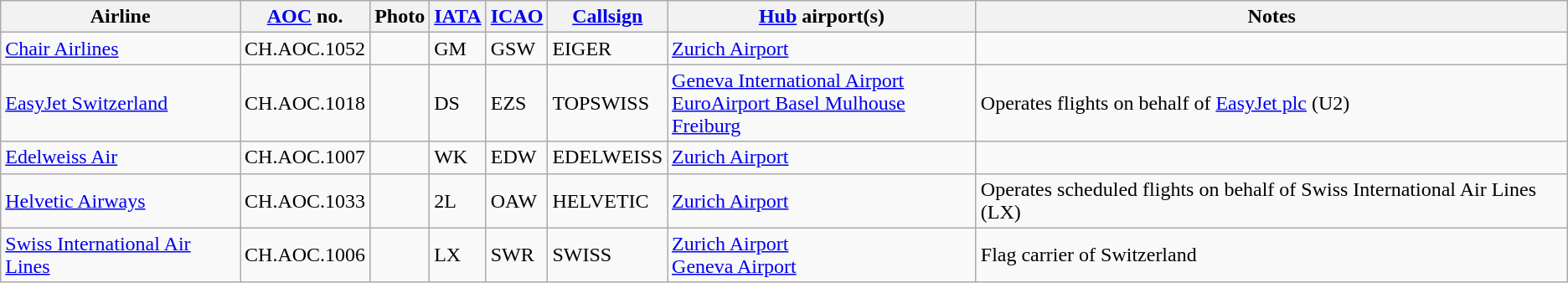<table class="wikitable sortable" style="border: 0; cellpadding: 2; cellspacing: 3;">
<tr valign="middle">
<th>Airline</th>
<th><a href='#'>AOC</a> no.</th>
<th>Photo</th>
<th><a href='#'>IATA</a></th>
<th><a href='#'>ICAO</a></th>
<th><a href='#'>Callsign</a></th>
<th><a href='#'>Hub</a> airport(s)</th>
<th class="unsortable">Notes</th>
</tr>
<tr>
<td><a href='#'>Chair Airlines</a></td>
<td>CH.AOC.1052</td>
<td></td>
<td>GM</td>
<td>GSW</td>
<td>EIGER</td>
<td><a href='#'>Zurich Airport</a></td>
<td> </td>
</tr>
<tr>
<td><a href='#'>EasyJet Switzerland</a></td>
<td>CH.AOC.1018</td>
<td></td>
<td>DS</td>
<td>EZS</td>
<td>TOPSWISS</td>
<td><a href='#'>Geneva International Airport</a><br><a href='#'>EuroAirport Basel Mulhouse Freiburg</a></td>
<td>Operates flights on behalf of <a href='#'>EasyJet plc</a> (U2)</td>
</tr>
<tr>
<td><a href='#'>Edelweiss Air</a></td>
<td>CH.AOC.1007</td>
<td></td>
<td>WK</td>
<td>EDW</td>
<td>EDELWEISS</td>
<td><a href='#'>Zurich Airport</a></td>
<td> </td>
</tr>
<tr>
<td><a href='#'>Helvetic Airways</a></td>
<td>CH.AOC.1033</td>
<td></td>
<td>2L</td>
<td>OAW</td>
<td>HELVETIC</td>
<td><a href='#'>Zurich Airport</a></td>
<td>Operates scheduled flights on behalf of Swiss International Air Lines (LX)</td>
</tr>
<tr>
<td><a href='#'>Swiss International Air Lines</a></td>
<td>CH.AOC.1006</td>
<td></td>
<td>LX</td>
<td>SWR</td>
<td>SWISS</td>
<td><a href='#'>Zurich Airport</a><br><a href='#'>Geneva Airport</a></td>
<td>Flag carrier of Switzerland</td>
</tr>
</table>
